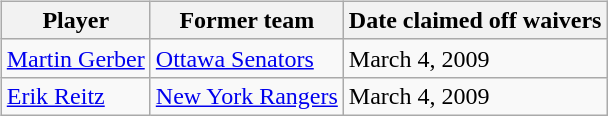<table cellspacing="10">
<tr>
<td valign="top"><br><table class="wikitable">
<tr>
<th>Player</th>
<th>Former team</th>
<th>Date claimed off waivers</th>
</tr>
<tr>
<td><a href='#'>Martin Gerber</a></td>
<td><a href='#'>Ottawa Senators</a></td>
<td>March 4, 2009</td>
</tr>
<tr>
<td><a href='#'>Erik Reitz</a></td>
<td><a href='#'>New York Rangers</a></td>
<td>March 4, 2009</td>
</tr>
</table>
</td>
</tr>
</table>
